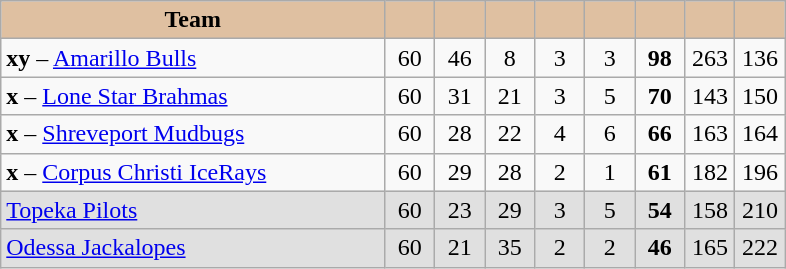<table class="wikitable" style="text-align:center">
<tr>
<th style="background:#dfc0a1; width:46%;">Team</th>
<th style="background:#dfc0a1; width:6%;"></th>
<th style="background:#dfc0a1; width:6%;"></th>
<th style="background:#dfc0a1; width:6%;"></th>
<th style="background:#dfc0a1; width:6%;"></th>
<th style="background:#dfc0a1; width:6%;"></th>
<th style="background:#dfc0a1; width:6%;"></th>
<th style="background:#dfc0a1; width:6%;"></th>
<th style="background:#dfc0a1; width:6%;"></th>
</tr>
<tr>
<td align=left><strong>xy</strong> – <a href='#'>Amarillo Bulls</a></td>
<td>60</td>
<td>46</td>
<td>8</td>
<td>3</td>
<td>3</td>
<td><strong>98</strong></td>
<td>263</td>
<td>136</td>
</tr>
<tr>
<td align=left><strong>x</strong> – <a href='#'>Lone Star Brahmas</a></td>
<td>60</td>
<td>31</td>
<td>21</td>
<td>3</td>
<td>5</td>
<td><strong>70</strong></td>
<td>143</td>
<td>150</td>
</tr>
<tr>
<td align=left><strong>x</strong> – <a href='#'>Shreveport Mudbugs</a></td>
<td>60</td>
<td>28</td>
<td>22</td>
<td>4</td>
<td>6</td>
<td><strong>66</strong></td>
<td>163</td>
<td>164</td>
</tr>
<tr>
<td align=left><strong>x</strong> – <a href='#'>Corpus Christi IceRays</a></td>
<td>60</td>
<td>29</td>
<td>28</td>
<td>2</td>
<td>1</td>
<td><strong>61</strong></td>
<td>182</td>
<td>196</td>
</tr>
<tr bgcolor=e0e0e0>
<td align=left><a href='#'>Topeka Pilots</a></td>
<td>60</td>
<td>23</td>
<td>29</td>
<td>3</td>
<td>5</td>
<td><strong>54</strong></td>
<td>158</td>
<td>210</td>
</tr>
<tr bgcolor=e0e0e0>
<td align=left><a href='#'>Odessa Jackalopes</a></td>
<td>60</td>
<td>21</td>
<td>35</td>
<td>2</td>
<td>2</td>
<td><strong>46</strong></td>
<td>165</td>
<td>222</td>
</tr>
</table>
